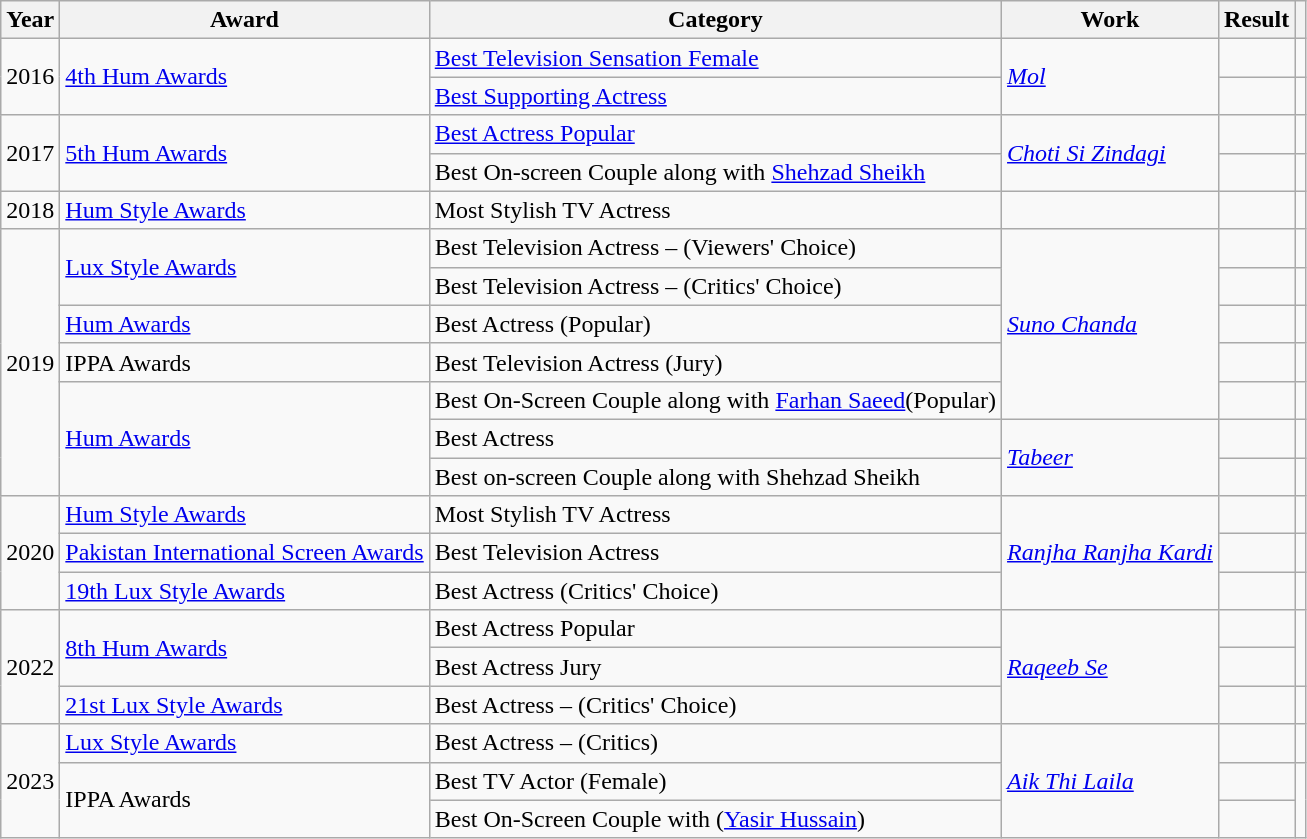<table class="wikitable">
<tr>
<th scope="col">Year</th>
<th scope="col">Award</th>
<th scope="col">Category</th>
<th scope="col">Work</th>
<th scope="col">Result</th>
<th scope="col" class="unsortable"></th>
</tr>
<tr>
<td rowspan="2">2016</td>
<td rowspan="2"><a href='#'>4th Hum Awards</a></td>
<td><a href='#'>Best Television Sensation Female</a></td>
<td rowspan="2" scope="row"><em><a href='#'>Mol</a></em></td>
<td></td>
<td></td>
</tr>
<tr>
<td><a href='#'>Best Supporting Actress</a></td>
<td></td>
<td></td>
</tr>
<tr>
<td rowspan="2">2017</td>
<td rowspan="2"><a href='#'>5th Hum Awards</a></td>
<td><a href='#'>Best Actress Popular</a></td>
<td rowspan="2" scope="row"><em><a href='#'>Choti Si Zindagi</a></em></td>
<td></td>
<td></td>
</tr>
<tr>
<td>Best On-screen Couple along with <a href='#'>Shehzad Sheikh</a></td>
<td></td>
<td></td>
</tr>
<tr>
<td>2018</td>
<td><a href='#'>Hum Style Awards</a></td>
<td>Most Stylish TV Actress</td>
<td></td>
<td></td>
<td></td>
</tr>
<tr>
<td rowspan="7">2019</td>
<td rowspan="2"><a href='#'>Lux Style Awards</a></td>
<td>Best Television Actress – (Viewers' Choice)</td>
<td rowspan="5" scope="row"><em><a href='#'>Suno Chanda</a></em></td>
<td></td>
<td></td>
</tr>
<tr>
<td>Best Television Actress – (Critics' Choice)</td>
<td></td>
<td></td>
</tr>
<tr>
<td><a href='#'>Hum Awards</a></td>
<td>Best Actress (Popular)</td>
<td></td>
<td></td>
</tr>
<tr>
<td>IPPA Awards</td>
<td>Best Television Actress (Jury)</td>
<td></td>
<td></td>
</tr>
<tr>
<td rowspan="3"><a href='#'>Hum Awards</a></td>
<td>Best On-Screen Couple along with <a href='#'>Farhan Saeed</a>(Popular)</td>
<td></td>
<td></td>
</tr>
<tr>
<td>Best Actress</td>
<td rowspan="2" scope="row"><em><a href='#'>Tabeer</a></em></td>
<td></td>
<td></td>
</tr>
<tr>
<td>Best on-screen Couple along with Shehzad Sheikh</td>
<td></td>
<td></td>
</tr>
<tr>
<td rowspan="3">2020</td>
<td><a href='#'>Hum Style Awards</a></td>
<td>Most Stylish TV Actress</td>
<td rowspan="3" scope="row"><em><a href='#'>Ranjha Ranjha Kardi</a></em></td>
<td></td>
<td></td>
</tr>
<tr>
<td><a href='#'>Pakistan International Screen Awards</a></td>
<td>Best Television Actress</td>
<td></td>
<td></td>
</tr>
<tr>
<td><a href='#'>19th Lux Style Awards</a></td>
<td>Best Actress (Critics' Choice)</td>
<td></td>
<td></td>
</tr>
<tr>
<td rowspan="3">2022</td>
<td rowspan="2"><a href='#'>8th Hum Awards</a></td>
<td>Best Actress Popular</td>
<td rowspan="3" scope="row"><em><a href='#'>Raqeeb Se</a></em></td>
<td></td>
<td rowspan="2"></td>
</tr>
<tr>
<td>Best Actress Jury</td>
<td></td>
</tr>
<tr>
<td><a href='#'>21st Lux Style Awards</a></td>
<td>Best Actress – (Critics' Choice)</td>
<td></td>
<td></td>
</tr>
<tr>
<td rowspan="4">2023</td>
<td><a href='#'>Lux Style Awards</a></td>
<td>Best Actress – (Critics)</td>
<td rowspan="3"><em><a href='#'>Aik Thi Laila</a></em></td>
<td></td>
<td></td>
</tr>
<tr>
<td rowspan="2">IPPA Awards</td>
<td>Best TV Actor (Female)</td>
<td></td>
<td rowspan="2"></td>
</tr>
<tr>
<td>Best On-Screen Couple with (<a href='#'>Yasir Hussain</a>)</td>
<td></td>
</tr>
</table>
